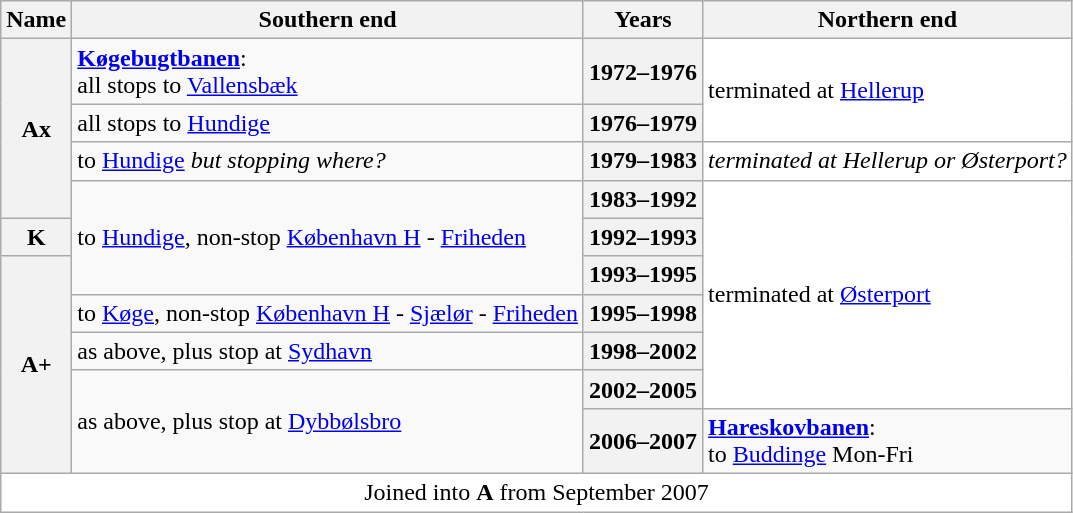<table class=wikitable>
<tr>
<th>Name</th>
<th>Southern end</th>
<th>Years</th>
<th>Northern end</th>
</tr>
<tr>
<th rowspan=4>Ax</th>
<td><strong><a href='#'>Køgebugtbanen</a></strong>:<br> all stops to <a href='#'>Vallensbæk</a></td>
<th>1972–1976</th>
<td style="background:white" rowspan=2>terminated at <a href='#'>Hellerup</a></td>
</tr>
<tr>
<td>all stops to <a href='#'>Hundige</a></td>
<th>1976–1979</th>
</tr>
<tr>
<td>to <a href='#'>Hundige</a> <em>but stopping where?</em></td>
<th>1979–1983</th>
<td style="background:white"><em>terminated at Hellerup or Østerport?</em></td>
</tr>
<tr>
<td rowspan=3>to <a href='#'>Hundige</a>, non-stop <a href='#'>København H</a> - <a href='#'>Friheden</a></td>
<th>1983–1992</th>
<td rowspan=6 style="background:white">terminated at <a href='#'>Østerport</a></td>
</tr>
<tr>
<th>K</th>
<th>1992–1993</th>
</tr>
<tr>
<th rowspan=5>A+</th>
<th>1993–1995</th>
</tr>
<tr>
<td>to <a href='#'>Køge</a>, non-stop <a href='#'>København H</a> - <a href='#'>Sjælør</a> - <a href='#'>Friheden</a></td>
<th>1995–1998</th>
</tr>
<tr>
<td>as above, plus stop at <a href='#'>Sydhavn</a></td>
<th>1998–2002</th>
</tr>
<tr>
<td rowspan=2>as above, plus stop at <a href='#'>Dybbølsbro</a></td>
<th> 2002–2005</th>
</tr>
<tr>
<th>2006–2007</th>
<td><strong><a href='#'>Hareskovbanen</a></strong>:<br> to <a href='#'>Buddinge</a> Mon-Fri</td>
</tr>
<tr>
<td colspan=4 style="background:white" align=center>Joined into <strong>A</strong> from September 2007</td>
</tr>
</table>
